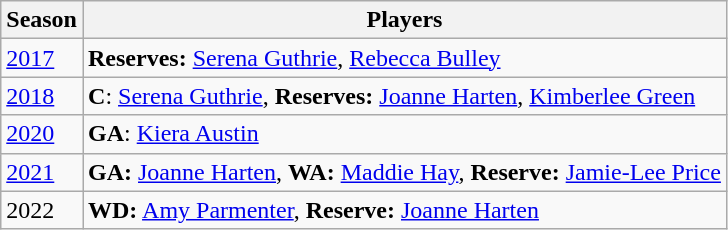<table class="wikitable collapsible">
<tr>
<th>Season</th>
<th>Players</th>
</tr>
<tr>
<td><a href='#'>2017</a></td>
<td><strong>Reserves:</strong> <a href='#'>Serena Guthrie</a>, <a href='#'>Rebecca Bulley</a></td>
</tr>
<tr>
<td><a href='#'>2018</a></td>
<td><strong>C</strong>: <a href='#'>Serena Guthrie</a>, <strong>Reserves:</strong> <a href='#'>Joanne Harten</a>, <a href='#'>Kimberlee Green</a></td>
</tr>
<tr>
<td><a href='#'>2020</a></td>
<td><strong>GA</strong>: <a href='#'>Kiera Austin</a></td>
</tr>
<tr>
<td><a href='#'>2021</a></td>
<td><strong>GA:</strong> <a href='#'>Joanne Harten</a>, <strong>WA:</strong> <a href='#'>Maddie Hay</a>, <strong>Reserve:</strong> <a href='#'>Jamie-Lee Price</a></td>
</tr>
<tr>
<td>2022</td>
<td><strong>WD:</strong> <a href='#'>Amy Parmenter</a>, <strong>Reserve:</strong> <a href='#'>Joanne Harten</a></td>
</tr>
</table>
